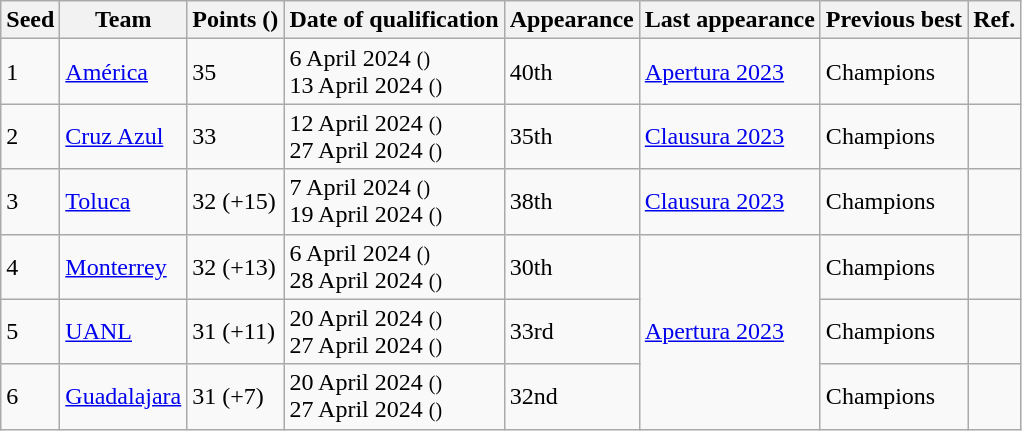<table class="wikitable sortable">
<tr>
<th>Seed</th>
<th>Team</th>
<th>Points ()</th>
<th>Date of qualification</th>
<th>Appearance</th>
<th>Last appearance</th>
<th>Previous best </th>
<th>Ref.</th>
</tr>
<tr>
<td>1</td>
<td><a href='#'>América</a></td>
<td>35</td>
<td>6 April 2024 <small>()</small><br>13 April 2024 <small>()</small></td>
<td>40th</td>
<td rowspan="1"><a href='#'>Apertura 2023</a></td>
<td>Champions </td>
<td></td>
</tr>
<tr>
<td>2</td>
<td><a href='#'>Cruz Azul</a></td>
<td>33</td>
<td>12 April 2024 <small>()</small><br>27 April 2024 <small>()</small></td>
<td>35th</td>
<td rowspan="1"><a href='#'>Clausura 2023</a></td>
<td>Champions </td>
<td></td>
</tr>
<tr>
<td>3</td>
<td><a href='#'>Toluca</a></td>
<td>32 (+15)</td>
<td>7 April 2024 <small>()</small><br>19 April 2024 <small>()</small></td>
<td>38th</td>
<td rowspan="1"><a href='#'>Clausura 2023</a></td>
<td>Champions </td>
<td></td>
</tr>
<tr>
<td>4</td>
<td><a href='#'>Monterrey</a></td>
<td>32 (+13)</td>
<td>6 April 2024 <small>()</small><br>28 April 2024 <small>()</small></td>
<td>30th</td>
<td rowspan="3"><a href='#'>Apertura 2023</a></td>
<td>Champions </td>
<td></td>
</tr>
<tr>
<td>5</td>
<td><a href='#'>UANL</a></td>
<td>31 (+11)</td>
<td>20 April 2024 <small>()</small><br>27 April 2024 <small>()</small></td>
<td>33rd</td>
<td>Champions </td>
<td></td>
</tr>
<tr>
<td>6</td>
<td><a href='#'>Guadalajara</a></td>
<td>31 (+7)</td>
<td>20 April 2024 <small>()</small><br>27 April 2024 <small>()</small></td>
<td>32nd</td>
<td>Champions </td>
<td></td>
</tr>
</table>
